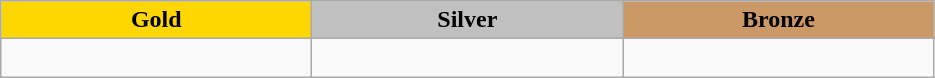<table class="wikitable" style="text-align:left">
<tr align="center">
<td width=200 bgcolor=gold><strong>Gold</strong></td>
<td width=200 bgcolor=silver><strong>Silver</strong></td>
<td width=200 bgcolor=CC9966><strong>Bronze</strong></td>
</tr>
<tr>
<td></td>
<td></td>
<td><br></td>
</tr>
</table>
